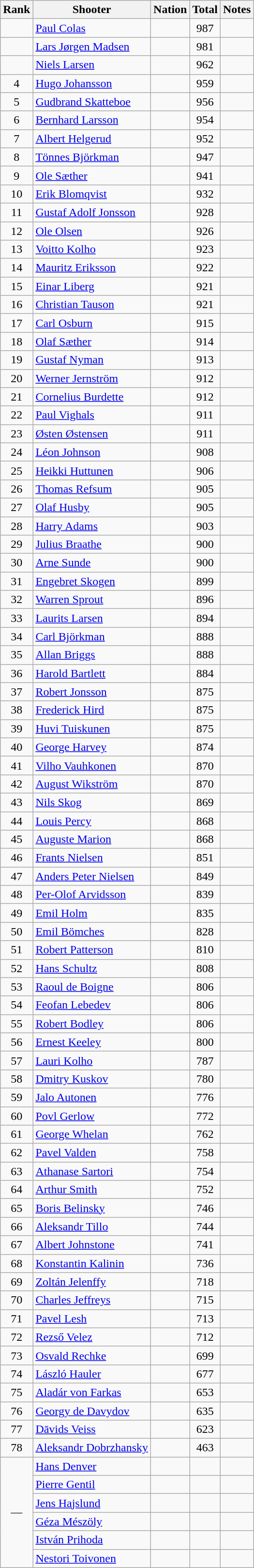<table class="wikitable sortable" style="text-align:center">
<tr>
<th>Rank</th>
<th>Shooter</th>
<th>Nation</th>
<th>Total</th>
<th>Notes</th>
</tr>
<tr>
<td></td>
<td align=left><a href='#'>Paul Colas</a></td>
<td align=left></td>
<td>987</td>
<td></td>
</tr>
<tr>
<td></td>
<td align=left><a href='#'>Lars Jørgen Madsen</a></td>
<td align=left></td>
<td>981</td>
<td></td>
</tr>
<tr>
<td></td>
<td align=left><a href='#'>Niels Larsen</a></td>
<td align=left></td>
<td>962</td>
<td></td>
</tr>
<tr>
<td>4</td>
<td align=left><a href='#'>Hugo Johansson</a></td>
<td align=left></td>
<td>959</td>
<td></td>
</tr>
<tr>
<td>5</td>
<td align=left><a href='#'>Gudbrand Skatteboe</a></td>
<td align=left></td>
<td>956</td>
<td></td>
</tr>
<tr>
<td>6</td>
<td align=left><a href='#'>Bernhard Larsson</a></td>
<td align=left></td>
<td>954</td>
<td></td>
</tr>
<tr>
<td>7</td>
<td align=left><a href='#'>Albert Helgerud</a></td>
<td align=left></td>
<td>952</td>
<td></td>
</tr>
<tr>
<td>8</td>
<td align=left><a href='#'>Tönnes Björkman</a></td>
<td align=left></td>
<td>947</td>
<td></td>
</tr>
<tr>
<td>9</td>
<td align=left><a href='#'>Ole Sæther</a></td>
<td align=left></td>
<td>941</td>
<td></td>
</tr>
<tr>
<td>10</td>
<td align=left><a href='#'>Erik Blomqvist</a></td>
<td align=left></td>
<td>932</td>
<td></td>
</tr>
<tr>
<td>11</td>
<td align=left><a href='#'>Gustaf Adolf Jonsson</a></td>
<td align=left></td>
<td>928</td>
<td></td>
</tr>
<tr>
<td>12</td>
<td align=left><a href='#'>Ole Olsen</a></td>
<td align=left></td>
<td>926</td>
<td></td>
</tr>
<tr>
<td>13</td>
<td align=left><a href='#'>Voitto Kolho</a></td>
<td align=left></td>
<td>923</td>
<td></td>
</tr>
<tr>
<td>14</td>
<td align=left><a href='#'>Mauritz Eriksson</a></td>
<td align=left></td>
<td>922</td>
<td></td>
</tr>
<tr>
<td>15</td>
<td align=left><a href='#'>Einar Liberg</a></td>
<td align=left></td>
<td>921</td>
<td></td>
</tr>
<tr>
<td>16</td>
<td align=left><a href='#'>Christian Tauson</a></td>
<td align=left></td>
<td>921</td>
<td></td>
</tr>
<tr>
<td>17</td>
<td align=left><a href='#'>Carl Osburn</a></td>
<td align=left></td>
<td>915</td>
<td></td>
</tr>
<tr>
<td>18</td>
<td align=left><a href='#'>Olaf Sæther</a></td>
<td align=left></td>
<td>914</td>
<td></td>
</tr>
<tr>
<td>19</td>
<td align=left><a href='#'>Gustaf Nyman</a></td>
<td align=left></td>
<td>913</td>
<td></td>
</tr>
<tr>
<td>20</td>
<td align=left><a href='#'>Werner Jernström</a></td>
<td align=left></td>
<td>912</td>
<td></td>
</tr>
<tr>
<td>21</td>
<td align=left><a href='#'>Cornelius Burdette</a></td>
<td align=left></td>
<td>912</td>
<td></td>
</tr>
<tr>
<td>22</td>
<td align=left><a href='#'>Paul Vighals</a></td>
<td align=left></td>
<td>911</td>
<td></td>
</tr>
<tr>
<td>23</td>
<td align=left><a href='#'>Østen Østensen</a></td>
<td align=left></td>
<td>911</td>
<td></td>
</tr>
<tr>
<td>24</td>
<td align=left><a href='#'>Léon Johnson</a></td>
<td align=left></td>
<td>908</td>
<td></td>
</tr>
<tr>
<td>25</td>
<td align=left><a href='#'>Heikki Huttunen</a></td>
<td align=left></td>
<td>906</td>
<td></td>
</tr>
<tr>
<td>26</td>
<td align=left><a href='#'>Thomas Refsum</a></td>
<td align=left></td>
<td>905</td>
<td></td>
</tr>
<tr>
<td>27</td>
<td align=left><a href='#'>Olaf Husby</a></td>
<td align=left></td>
<td>905</td>
<td></td>
</tr>
<tr>
<td>28</td>
<td align=left><a href='#'>Harry Adams</a></td>
<td align=left></td>
<td>903</td>
<td></td>
</tr>
<tr>
<td>29</td>
<td align=left><a href='#'>Julius Braathe</a></td>
<td align=left></td>
<td>900</td>
<td></td>
</tr>
<tr>
<td>30</td>
<td align=left><a href='#'>Arne Sunde</a></td>
<td align=left></td>
<td>900</td>
<td></td>
</tr>
<tr>
<td>31</td>
<td align=left><a href='#'>Engebret Skogen</a></td>
<td align=left></td>
<td>899</td>
<td></td>
</tr>
<tr>
<td>32</td>
<td align=left><a href='#'>Warren Sprout</a></td>
<td align=left></td>
<td>896</td>
<td></td>
</tr>
<tr>
<td>33</td>
<td align=left><a href='#'>Laurits Larsen</a></td>
<td align=left></td>
<td>894</td>
<td></td>
</tr>
<tr>
<td>34</td>
<td align=left><a href='#'>Carl Björkman</a></td>
<td align=left></td>
<td>888</td>
<td></td>
</tr>
<tr>
<td>35</td>
<td align=left><a href='#'>Allan Briggs</a></td>
<td align=left></td>
<td>888</td>
<td></td>
</tr>
<tr>
<td>36</td>
<td align=left><a href='#'>Harold Bartlett</a></td>
<td align=left></td>
<td>884</td>
<td></td>
</tr>
<tr>
<td>37</td>
<td align=left><a href='#'>Robert Jonsson</a></td>
<td align=left></td>
<td>875</td>
<td></td>
</tr>
<tr>
<td>38</td>
<td align=left><a href='#'>Frederick Hird</a></td>
<td align=left></td>
<td>875</td>
<td></td>
</tr>
<tr>
<td>39</td>
<td align=left><a href='#'>Huvi Tuiskunen</a></td>
<td align=left></td>
<td>875</td>
<td></td>
</tr>
<tr>
<td>40</td>
<td align=left><a href='#'>George Harvey</a></td>
<td align=left></td>
<td>874</td>
<td></td>
</tr>
<tr>
<td>41</td>
<td align=left><a href='#'>Vilho Vauhkonen</a></td>
<td align=left></td>
<td>870</td>
<td></td>
</tr>
<tr>
<td>42</td>
<td align=left><a href='#'>August Wikström</a></td>
<td align=left></td>
<td>870</td>
<td></td>
</tr>
<tr>
<td>43</td>
<td align=left><a href='#'>Nils Skog</a></td>
<td align=left></td>
<td>869</td>
<td></td>
</tr>
<tr>
<td>44</td>
<td align=left><a href='#'>Louis Percy</a></td>
<td align=left></td>
<td>868</td>
<td></td>
</tr>
<tr>
<td>45</td>
<td align=left><a href='#'>Auguste Marion</a></td>
<td align=left></td>
<td>868</td>
<td></td>
</tr>
<tr>
<td>46</td>
<td align=left><a href='#'>Frants Nielsen</a></td>
<td align=left></td>
<td>851</td>
<td></td>
</tr>
<tr>
<td>47</td>
<td align=left><a href='#'>Anders Peter Nielsen</a></td>
<td align=left></td>
<td>849</td>
<td></td>
</tr>
<tr>
<td>48</td>
<td align=left><a href='#'>Per-Olof Arvidsson</a></td>
<td align=left></td>
<td>839</td>
<td></td>
</tr>
<tr>
<td>49</td>
<td align=left><a href='#'>Emil Holm</a></td>
<td align=left></td>
<td>835</td>
<td></td>
</tr>
<tr>
<td>50</td>
<td align=left><a href='#'>Emil Bömches</a></td>
<td align=left></td>
<td>828</td>
<td></td>
</tr>
<tr>
<td>51</td>
<td align=left><a href='#'>Robert Patterson</a></td>
<td align=left></td>
<td>810</td>
<td></td>
</tr>
<tr>
<td>52</td>
<td align=left><a href='#'>Hans Schultz</a></td>
<td align=left></td>
<td>808</td>
<td></td>
</tr>
<tr>
<td>53</td>
<td align=left><a href='#'>Raoul de Boigne</a></td>
<td align=left></td>
<td>806</td>
<td></td>
</tr>
<tr>
<td>54</td>
<td align=left><a href='#'>Feofan Lebedev</a></td>
<td align=left></td>
<td>806</td>
<td></td>
</tr>
<tr>
<td>55</td>
<td align=left><a href='#'>Robert Bodley</a></td>
<td align=left></td>
<td>806</td>
<td></td>
</tr>
<tr>
<td>56</td>
<td align=left><a href='#'>Ernest Keeley</a></td>
<td align=left></td>
<td>800</td>
<td></td>
</tr>
<tr>
<td>57</td>
<td align=left><a href='#'>Lauri Kolho</a></td>
<td align=left></td>
<td>787</td>
<td></td>
</tr>
<tr>
<td>58</td>
<td align=left><a href='#'>Dmitry Kuskov</a></td>
<td align=left></td>
<td>780</td>
<td></td>
</tr>
<tr>
<td>59</td>
<td align=left><a href='#'>Jalo Autonen</a></td>
<td align=left></td>
<td>776</td>
<td></td>
</tr>
<tr>
<td>60</td>
<td align=left><a href='#'>Povl Gerlow</a></td>
<td align=left></td>
<td>772</td>
<td></td>
</tr>
<tr>
<td>61</td>
<td align=left><a href='#'>George Whelan</a></td>
<td align=left></td>
<td>762</td>
<td></td>
</tr>
<tr>
<td>62</td>
<td align=left><a href='#'>Pavel Valden</a></td>
<td align=left></td>
<td>758</td>
<td></td>
</tr>
<tr>
<td>63</td>
<td align=left><a href='#'>Athanase Sartori</a></td>
<td align=left></td>
<td>754</td>
<td></td>
</tr>
<tr>
<td>64</td>
<td align=left><a href='#'>Arthur Smith</a></td>
<td align=left></td>
<td>752</td>
<td></td>
</tr>
<tr>
<td>65</td>
<td align=left><a href='#'>Boris Belinsky</a></td>
<td align=left></td>
<td>746</td>
<td></td>
</tr>
<tr>
<td>66</td>
<td align=left><a href='#'>Aleksandr Tillo</a></td>
<td align=left></td>
<td>744</td>
<td></td>
</tr>
<tr>
<td>67</td>
<td align=left><a href='#'>Albert Johnstone</a></td>
<td align=left></td>
<td>741</td>
<td></td>
</tr>
<tr>
<td>68</td>
<td align=left><a href='#'>Konstantin Kalinin</a></td>
<td align=left></td>
<td>736</td>
<td></td>
</tr>
<tr>
<td>69</td>
<td align=left><a href='#'>Zoltán Jelenffy</a></td>
<td align=left></td>
<td>718</td>
<td></td>
</tr>
<tr>
<td>70</td>
<td align=left><a href='#'>Charles Jeffreys</a></td>
<td align=left></td>
<td>715</td>
<td></td>
</tr>
<tr>
<td>71</td>
<td align=left><a href='#'>Pavel Lesh</a></td>
<td align=left></td>
<td>713</td>
<td></td>
</tr>
<tr>
<td>72</td>
<td align=left><a href='#'>Rezső Velez</a></td>
<td align=left></td>
<td>712</td>
<td></td>
</tr>
<tr>
<td>73</td>
<td align=left><a href='#'>Osvald Rechke</a></td>
<td align=left></td>
<td>699</td>
<td></td>
</tr>
<tr>
<td>74</td>
<td align=left><a href='#'>László Hauler</a></td>
<td align=left></td>
<td>677</td>
<td></td>
</tr>
<tr>
<td>75</td>
<td align=left><a href='#'>Aladár von Farkas</a></td>
<td align=left></td>
<td>653</td>
<td></td>
</tr>
<tr>
<td>76</td>
<td align=left><a href='#'>Georgy de Davydov</a></td>
<td align=left></td>
<td>635</td>
<td></td>
</tr>
<tr>
<td>77</td>
<td align=left><a href='#'>Dāvids Veiss</a></td>
<td align=left></td>
<td>623</td>
<td></td>
</tr>
<tr>
<td>78</td>
<td align=left><a href='#'>Aleksandr Dobrzhansky</a></td>
<td align=left></td>
<td>463</td>
<td></td>
</tr>
<tr>
<td rowspan=6 data-sort-value=79>—</td>
<td align=left><a href='#'>Hans Denver</a></td>
<td align=left></td>
<td data-sort-value=0></td>
<td></td>
</tr>
<tr>
<td align=left><a href='#'>Pierre Gentil</a></td>
<td align=left></td>
<td data-sort-value=0></td>
<td></td>
</tr>
<tr>
<td align=left><a href='#'>Jens Hajslund</a></td>
<td align=left></td>
<td data-sort-value=0></td>
<td></td>
</tr>
<tr>
<td align=left><a href='#'>Géza Mészöly</a></td>
<td align=left></td>
<td data-sort-value=0></td>
<td></td>
</tr>
<tr>
<td align=left><a href='#'>István Prihoda</a></td>
<td align=left></td>
<td data-sort-value=0></td>
<td></td>
</tr>
<tr>
<td align=left><a href='#'>Nestori Toivonen</a></td>
<td align=left></td>
<td data-sort-value=0></td>
<td></td>
</tr>
</table>
